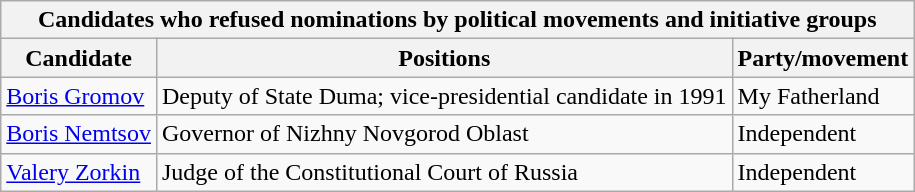<table class="wikitable">
<tr>
<th colspan=3>Candidates who refused nominations by political movements and initiative groups</th>
</tr>
<tr>
<th>Candidate</th>
<th>Positions</th>
<th>Party/movement</th>
</tr>
<tr>
<td><a href='#'>Boris Gromov</a></td>
<td>Deputy of State Duma; vice-presidential candidate in 1991</td>
<td>My Fatherland</td>
</tr>
<tr>
<td><a href='#'>Boris Nemtsov</a></td>
<td>Governor of Nizhny Novgorod Oblast</td>
<td>Independent</td>
</tr>
<tr>
<td><a href='#'>Valery Zorkin</a></td>
<td>Judge of the Constitutional Court of Russia</td>
<td>Independent</td>
</tr>
</table>
